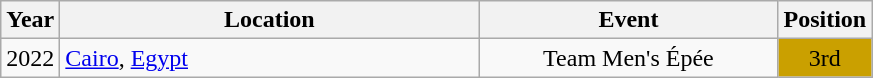<table class="wikitable" style="text-align:center;">
<tr>
<th>Year</th>
<th style="width:17em">Location</th>
<th style="width:12em">Event</th>
<th>Position</th>
</tr>
<tr>
<td>2022</td>
<td rowspan="1" align="left"> <a href='#'>Cairo</a>, <a href='#'>Egypt</a></td>
<td>Team Men's Épée</td>
<td bgcolor="caramel">3rd</td>
</tr>
</table>
